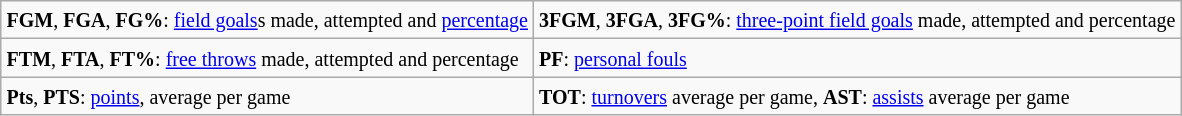<table table align=center class="wikitable" style="margin: auto">
<tr>
<td><small><strong>FGM</strong>, <strong>FGA</strong>, <strong>FG%</strong>: <a href='#'>field goals</a>s made, attempted and <a href='#'>percentage</a></small></td>
<td><small><strong>3FGM</strong>, <strong>3FGA</strong>, <strong>3FG%</strong>: <a href='#'>three-point field goals</a> made, attempted and percentage</small></td>
</tr>
<tr>
<td><small><strong>FTM</strong>, <strong>FTA</strong>, <strong>FT%</strong>: <a href='#'>free throws</a> made, attempted and percentage</small></td>
<td><small><strong>PF</strong>: <a href='#'>personal fouls</a></small></td>
</tr>
<tr>
<td><small><strong>Pts</strong>, <strong>PTS</strong>: <a href='#'>points</a>, average per game</small></td>
<td><small><strong>TOT</strong>: <a href='#'>turnovers</a> average per game, <strong>AST</strong>: <a href='#'>assists</a> average per game</small></td>
</tr>
</table>
